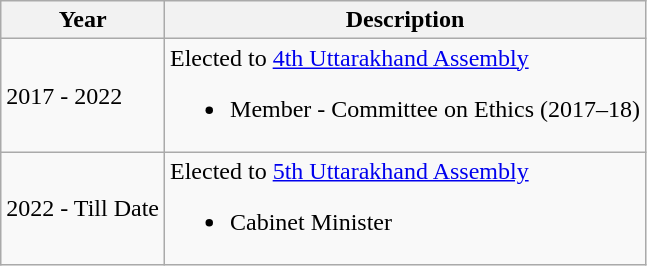<table class="wikitable">
<tr>
<th>Year</th>
<th>Description</th>
</tr>
<tr>
<td>2017 - 2022</td>
<td>Elected to <a href='#'>4th Uttarakhand Assembly</a><br><ul><li>Member - Committee on Ethics (2017–18)</li></ul></td>
</tr>
<tr>
<td>2022 - Till Date</td>
<td>Elected to <a href='#'>5th Uttarakhand Assembly</a><br><ul><li>Cabinet Minister</li></ul></td>
</tr>
</table>
